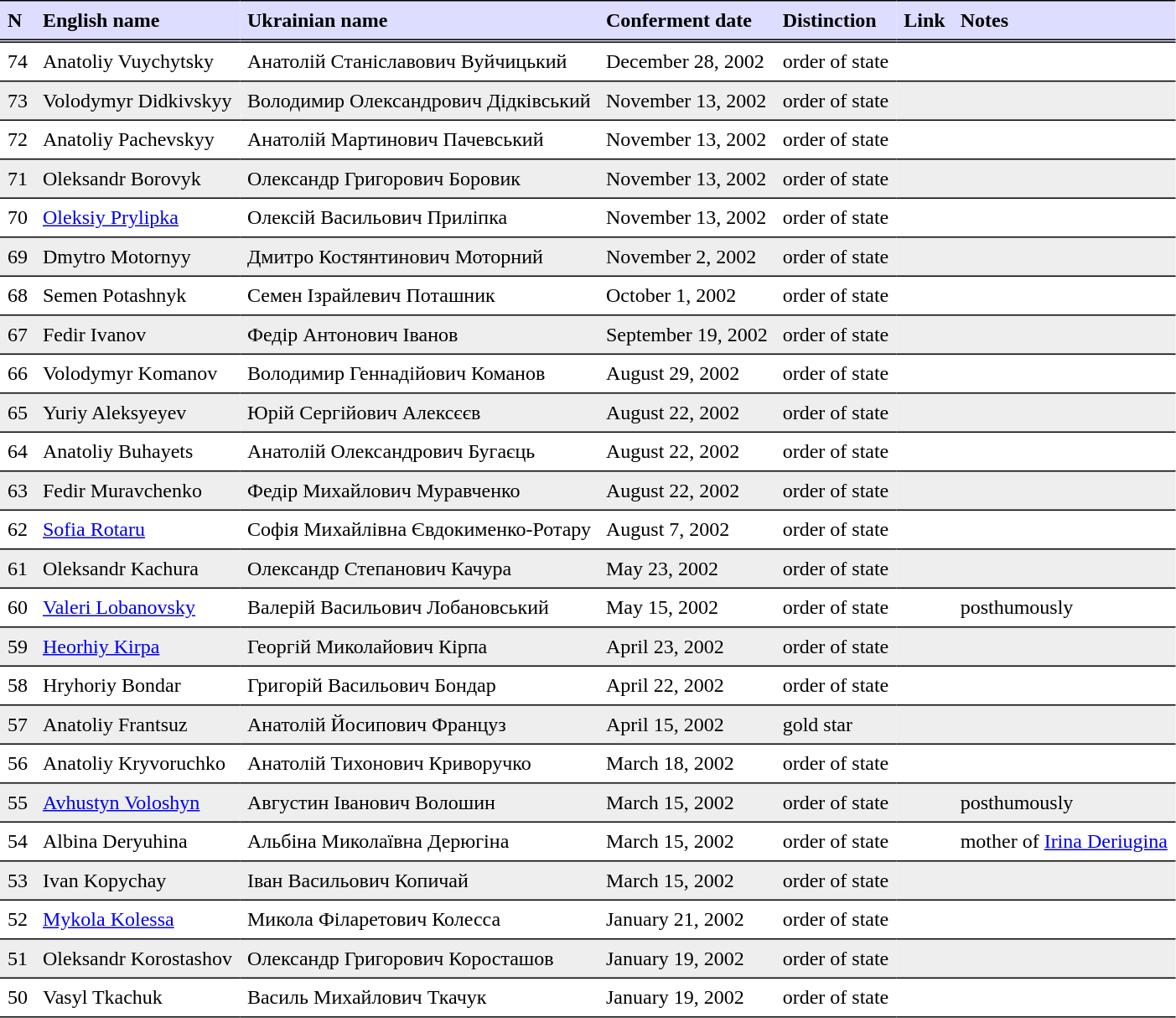<table border=1 cellspacing=0 cellpadding=6 style="border-collapse:collapse; border:0 none;" frame=void rules=rows>
<tr valign=bottom style="border-bottom:3px double black;background:#ddddff;">
<th align=left>N</th>
<th align=left>English name</th>
<th align=left>Ukrainian name</th>
<th align=left>Conferment date</th>
<th align=left>Distinction</th>
<th align=left>Link</th>
<th align=left>Notes</th>
</tr>
<tr valign=top style="border-bottom:1px solid black;">
<td>74</td>
<td>Anatoliy Vuychytsky</td>
<td>Анатолій Станіславович Вуйчицький</td>
<td>December 28, 2002</td>
<td>order of state</td>
<td></td>
<td></td>
</tr>
<tr valign=top style="border-bottom:1px solid black;background:#eee;">
<td>73</td>
<td>Volodymyr Didkivskyy</td>
<td>Володимир Олександрович Дідківський</td>
<td>November 13, 2002</td>
<td>order of state</td>
<td></td>
<td></td>
</tr>
<tr valign=top style="border-bottom:1px solid black;">
<td>72</td>
<td>Anatoliy Pachevskyy</td>
<td>Анатолій Мартинович Пачевський</td>
<td>November 13, 2002</td>
<td>order of state</td>
<td></td>
<td></td>
</tr>
<tr valign=top style="border-bottom:1px solid black;background:#eee;">
<td>71</td>
<td>Oleksandr Borovyk</td>
<td>Олександр Григорович Боровик</td>
<td>November 13, 2002</td>
<td>order of state</td>
<td></td>
<td></td>
</tr>
<tr valign=top style="border-bottom:1px solid black;">
<td>70</td>
<td><a href='#'>Oleksiy Prylipka</a></td>
<td>Олексій Васильович Приліпка</td>
<td>November 13, 2002</td>
<td>order of state</td>
<td></td>
<td></td>
</tr>
<tr valign=top style="border-bottom:1px solid black;background:#eee;">
<td>69</td>
<td>Dmytro Motornyy</td>
<td>Дмитро Костянтинович Моторний</td>
<td>November 2, 2002</td>
<td>order of state</td>
<td></td>
<td></td>
</tr>
<tr valign=top style="border-bottom:1px solid black;">
<td>68</td>
<td>Semen Potashnyk</td>
<td>Семен Ізрайлевич Поташник</td>
<td>October 1, 2002</td>
<td>order of state</td>
<td></td>
<td></td>
</tr>
<tr valign=top style="border-bottom:1px solid black;background:#eee;">
<td>67</td>
<td>Fedir Ivanov</td>
<td>Федір Антонович Іванов</td>
<td>September 19, 2002</td>
<td>order of state</td>
<td></td>
<td></td>
</tr>
<tr valign=top style="border-bottom:1px solid black;">
<td>66</td>
<td>Volodymyr Komanov</td>
<td>Володимир Геннадійович Команов</td>
<td>August 29, 2002</td>
<td>order of state</td>
<td></td>
<td></td>
</tr>
<tr valign=top style="border-bottom:1px solid black;background:#eee;">
<td>65</td>
<td>Yuriy Aleksyeyev</td>
<td>Юрій Сергійович Алексєєв</td>
<td>August 22, 2002</td>
<td>order of state</td>
<td></td>
<td></td>
</tr>
<tr valign=top style="border-bottom:1px solid black;">
<td>64</td>
<td>Anatoliy Buhayets</td>
<td>Анатолій Олександрович Бугаєць</td>
<td>August 22, 2002</td>
<td>order of state</td>
<td></td>
<td></td>
</tr>
<tr valign=top style="border-bottom:1px solid black;background:#eee;">
<td>63</td>
<td>Fedir Muravchenko</td>
<td>Федір Михайлович Муравченко</td>
<td>August 22, 2002</td>
<td>order of state</td>
<td></td>
<td></td>
</tr>
<tr valign=top style="border-bottom:1px solid black;">
<td>62</td>
<td><a href='#'>Sofia Rotaru</a></td>
<td>Софія Михайлівна Євдокименко-Ротару</td>
<td>August 7, 2002</td>
<td>order of state</td>
<td></td>
<td></td>
</tr>
<tr valign=top style="border-bottom:1px solid black;background:#eee;">
<td>61</td>
<td>Oleksandr Kachura</td>
<td>Олександр Степанович Качура</td>
<td>May 23, 2002</td>
<td>order of state</td>
<td></td>
<td></td>
</tr>
<tr valign=top style="border-bottom:1px solid black;">
<td>60</td>
<td><a href='#'>Valeri Lobanovsky</a></td>
<td>Валерій Васильович Лобановський</td>
<td>May 15, 2002</td>
<td>order of state</td>
<td></td>
<td>posthumously</td>
</tr>
<tr valign=top style="border-bottom:1px solid black;background:#eee;">
<td>59</td>
<td><a href='#'>Heorhiy Kirpa</a></td>
<td>Георгій  Миколайович Кірпа</td>
<td>April 23, 2002</td>
<td>order of state</td>
<td></td>
<td></td>
</tr>
<tr valign=top style="border-bottom:1px solid black;">
<td>58</td>
<td>Hryhoriy Bondar</td>
<td>Григорій Васильович Бондар</td>
<td>April 22, 2002</td>
<td>order of state</td>
<td></td>
<td></td>
</tr>
<tr valign=top style="border-bottom:1px solid black;background:#eee;">
<td>57</td>
<td>Anatoliy Frantsuz</td>
<td>Анатолій Йосипович Француз</td>
<td>April 15, 2002</td>
<td>gold star</td>
<td></td>
<td></td>
</tr>
<tr valign=top style="border-bottom:1px solid black;">
<td>56</td>
<td>Anatoliy Kryvoruchko</td>
<td>Анатолій Тихонович Криворучко</td>
<td>March 18, 2002</td>
<td>order of state</td>
<td></td>
<td></td>
</tr>
<tr valign=top style="border-bottom:1px solid black;background:#eee;">
<td>55</td>
<td><a href='#'>Avhustyn Voloshyn</a></td>
<td>Августин Іванович Волошин</td>
<td>March 15, 2002</td>
<td>order of state</td>
<td></td>
<td>posthumously</td>
</tr>
<tr valign=top style="border-bottom:1px solid black;">
<td>54</td>
<td>Albina Deryuhina</td>
<td>Альбіна Миколаївна Дерюгіна</td>
<td>March 15, 2002</td>
<td>order of state</td>
<td></td>
<td>mother of <a href='#'>Irina Deriugina</a></td>
</tr>
<tr valign=top style="border-bottom:1px solid black;background:#eee;">
<td>53</td>
<td>Ivan Kopychay</td>
<td>Іван Васильович Копичай</td>
<td>March 15, 2002</td>
<td>order of state</td>
<td></td>
<td></td>
</tr>
<tr valign=top style="border-bottom:1px solid black;">
<td>52</td>
<td><a href='#'>Mykola Kolessa</a></td>
<td>Микола Філаретович Колесса</td>
<td>January 21, 2002</td>
<td>order of state</td>
<td></td>
<td></td>
</tr>
<tr valign=top style="border-bottom:1px solid black;background:#eee;">
<td>51</td>
<td>Oleksandr Korostashov</td>
<td>Олександр Григорович Коросташов</td>
<td>January 19, 2002</td>
<td>order of state</td>
<td></td>
<td></td>
</tr>
<tr valign=top style="border-bottom:1px solid black;">
<td>50</td>
<td>Vasyl Tkachuk</td>
<td>Василь Михайлович Ткачук</td>
<td>January 19, 2002</td>
<td>order of state</td>
<td></td>
<td></td>
</tr>
</table>
